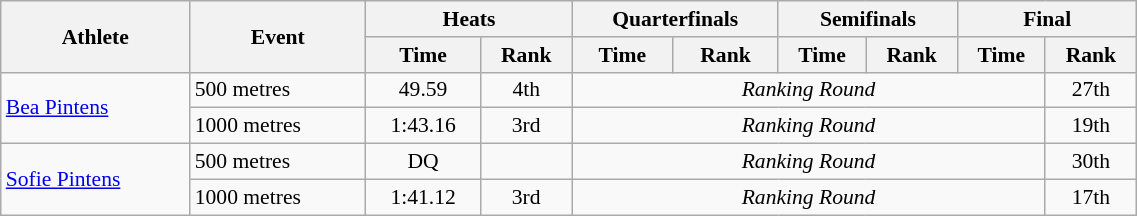<table class="wikitable" style="font-size:90%; text-align:center; width:60%">
<tr>
<th rowspan="2">Athlete</th>
<th rowspan="2">Event</th>
<th colspan="2">Heats</th>
<th colspan="2">Quarterfinals</th>
<th colspan="2">Semifinals</th>
<th colspan="2">Final</th>
</tr>
<tr>
<th>Time</th>
<th>Rank</th>
<th>Time</th>
<th>Rank</th>
<th>Time</th>
<th>Rank</th>
<th>Time</th>
<th>Rank</th>
</tr>
<tr>
<td align=left rowspan=2><a href='#'>Bea Pintens</a></td>
<td align=left>500 metres</td>
<td>49.59</td>
<td>4th</td>
<td colspan=5><em>Ranking Round</em></td>
<td>27th</td>
</tr>
<tr>
<td align=left>1000 metres</td>
<td>1:43.16</td>
<td>3rd</td>
<td colspan=5><em>Ranking Round</em></td>
<td>19th</td>
</tr>
<tr>
<td align=left rowspan=2><a href='#'>Sofie Pintens</a></td>
<td align=left>500 metres</td>
<td>DQ</td>
<td></td>
<td colspan=5><em>Ranking Round</em></td>
<td>30th</td>
</tr>
<tr>
<td align=left>1000 metres</td>
<td>1:41.12</td>
<td>3rd</td>
<td colspan=5><em>Ranking Round</em></td>
<td>17th</td>
</tr>
</table>
